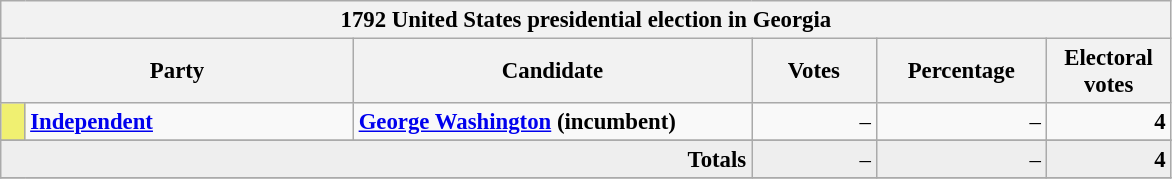<table class="wikitable" style="font-size: 95%;">
<tr>
<th colspan="6">1792 United States presidential election in Georgia</th>
</tr>
<tr>
<th colspan="2" style="width: 15em">Party</th>
<th style="width: 17em">Candidate</th>
<th style="width: 5em">Votes</th>
<th style="width: 7em">Percentage</th>
<th style="width: 5em">Electoral votes</th>
</tr>
<tr>
<th style="background-color:#F0F071; width: 3px"></th>
<td style="width: 130px"><strong><a href='#'>Independent</a></strong></td>
<td><strong><a href='#'>George Washington</a> (incumbent)</strong></td>
<td align="right">–</td>
<td align="right">–</td>
<td align="right"><strong>4</strong></td>
</tr>
<tr>
</tr>
<tr bgcolor="#EEEEEE">
<td colspan="3" align="right"><strong>Totals</strong></td>
<td align="right">–</td>
<td align="right">–</td>
<td align="right"><strong>4</strong></td>
</tr>
<tr>
</tr>
</table>
